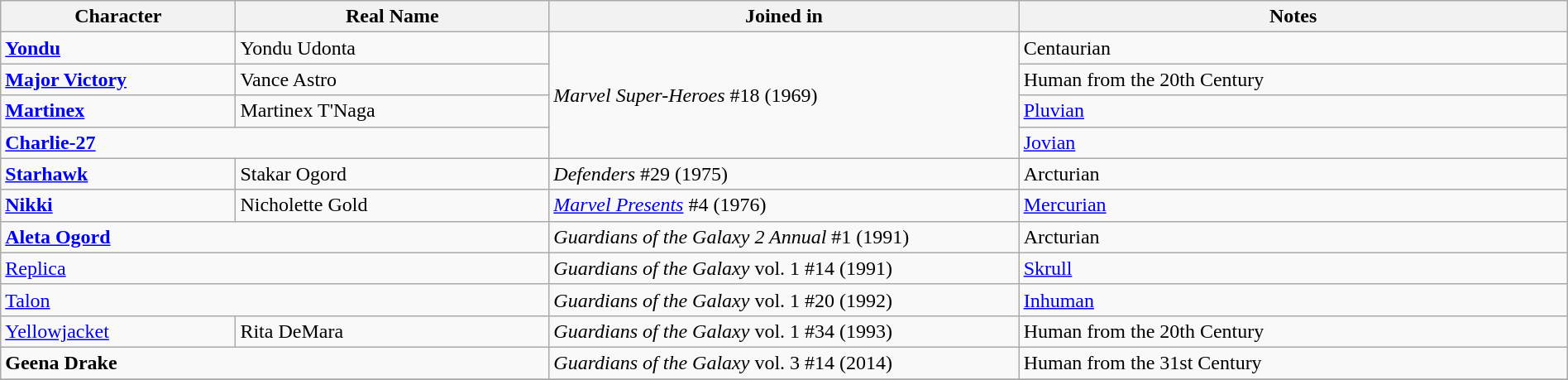<table class="wikitable" width=100%>
<tr>
<th width=15%>Character</th>
<th width=20%>Real Name</th>
<th width=30%>Joined in</th>
<th width=35%>Notes</th>
</tr>
<tr>
<td><strong><a href='#'>Yondu</a></strong></td>
<td>Yondu Udonta</td>
<td rowspan="4"><em>Marvel Super-Heroes</em> #18 (1969)</td>
<td>Centaurian</td>
</tr>
<tr>
<td><strong><a href='#'>Major Victory</a></strong></td>
<td>Vance Astro</td>
<td>Human from the 20th Century</td>
</tr>
<tr>
<td><strong><a href='#'>Martinex</a></strong></td>
<td>Martinex T'Naga</td>
<td><a href='#'>Pluvian</a></td>
</tr>
<tr>
<td colspan="2"><strong><a href='#'>Charlie-27</a></strong></td>
<td><a href='#'>Jovian</a></td>
</tr>
<tr>
<td><strong><a href='#'>Starhawk</a></strong></td>
<td>Stakar Ogord</td>
<td><em>Defenders</em> #29 (1975)</td>
<td>Arcturian</td>
</tr>
<tr>
<td><strong><a href='#'>Nikki</a></strong></td>
<td>Nicholette Gold</td>
<td><em><a href='#'>Marvel Presents</a></em> #4 (1976)</td>
<td><a href='#'>Mercurian</a></td>
</tr>
<tr>
<td colspan="2"><strong><a href='#'>Aleta Ogord</a></strong></td>
<td><em>Guardians of the Galaxy 2 Annual</em> #1 (1991)</td>
<td>Arcturian</td>
</tr>
<tr>
<td colspan="2"><a href='#'>Replica</a></td>
<td><em>Guardians of the Galaxy</em> vol. 1 #14 (1991)</td>
<td><a href='#'>Skrull</a></td>
</tr>
<tr>
<td colspan="2"><a href='#'>Talon</a></td>
<td><em>Guardians of the Galaxy</em> vol. 1 #20 (1992)</td>
<td><a href='#'>Inhuman</a></td>
</tr>
<tr>
<td><a href='#'>Yellowjacket</a></td>
<td>Rita DeMara</td>
<td><em>Guardians of the Galaxy</em> vol. 1 #34 (1993)</td>
<td>Human from the 20th Century</td>
</tr>
<tr>
<td colspan="2"><strong>Geena Drake</strong></td>
<td><em>Guardians of the Galaxy</em> vol. 3 #14 (2014)</td>
<td>Human from the 31st Century</td>
</tr>
<tr>
</tr>
</table>
